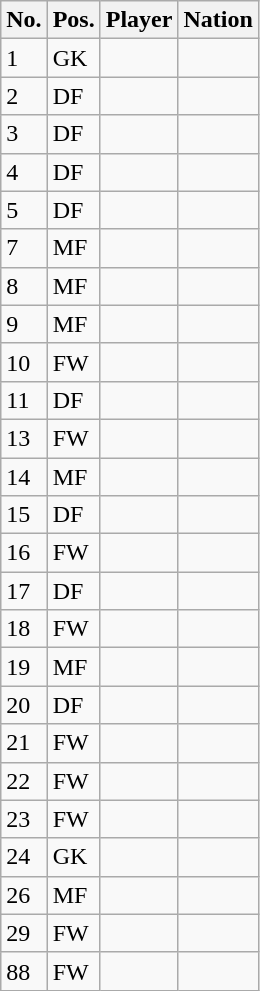<table class="wikitable sortable">
<tr>
<th scope="col">No.</th>
<th scope="col">Pos.</th>
<th scope="col">Player</th>
<th scope="col">Nation</th>
</tr>
<tr>
<td>1</td>
<td>GK</td>
<td></td>
<td></td>
</tr>
<tr>
<td>2</td>
<td>DF</td>
<td></td>
<td></td>
</tr>
<tr>
<td>3</td>
<td>DF</td>
<td></td>
<td></td>
</tr>
<tr>
<td>4</td>
<td>DF</td>
<td></td>
<td></td>
</tr>
<tr>
<td>5</td>
<td>DF</td>
<td></td>
<td></td>
</tr>
<tr>
<td>7</td>
<td>MF</td>
<td></td>
<td></td>
</tr>
<tr>
<td>8</td>
<td>MF</td>
<td></td>
<td></td>
</tr>
<tr>
<td>9</td>
<td>MF</td>
<td></td>
<td></td>
</tr>
<tr>
<td>10</td>
<td>FW</td>
<td></td>
<td></td>
</tr>
<tr>
<td>11</td>
<td>DF</td>
<td></td>
<td></td>
</tr>
<tr>
<td>13</td>
<td>FW</td>
<td></td>
<td></td>
</tr>
<tr>
<td>14</td>
<td>MF</td>
<td></td>
<td></td>
</tr>
<tr>
<td>15</td>
<td>DF</td>
<td></td>
<td></td>
</tr>
<tr>
<td>16</td>
<td>FW</td>
<td></td>
<td></td>
</tr>
<tr>
<td>17</td>
<td>DF</td>
<td></td>
<td></td>
</tr>
<tr>
<td>18</td>
<td>FW</td>
<td></td>
<td></td>
</tr>
<tr>
<td>19</td>
<td>MF</td>
<td></td>
<td></td>
</tr>
<tr>
<td>20</td>
<td>DF</td>
<td></td>
<td></td>
</tr>
<tr>
<td>21</td>
<td>FW</td>
<td></td>
<td></td>
</tr>
<tr>
<td>22</td>
<td>FW</td>
<td></td>
<td></td>
</tr>
<tr>
<td>23</td>
<td>FW</td>
<td></td>
<td></td>
</tr>
<tr>
<td>24</td>
<td>GK</td>
<td></td>
<td></td>
</tr>
<tr>
<td>26</td>
<td>MF</td>
<td></td>
<td></td>
</tr>
<tr>
<td>29</td>
<td>FW</td>
<td></td>
<td></td>
</tr>
<tr>
<td>88</td>
<td>FW</td>
<td></td>
<td></td>
</tr>
</table>
